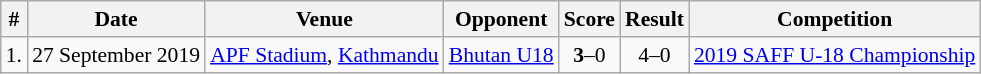<table class="wikitable" style="font-size:90%">
<tr>
<th>#</th>
<th>Date</th>
<th>Venue</th>
<th>Opponent</th>
<th>Score</th>
<th>Result</th>
<th>Competition</th>
</tr>
<tr>
<td>1.</td>
<td>27 September 2019</td>
<td><a href='#'>APF Stadium</a>, <a href='#'>Kathmandu</a></td>
<td> <a href='#'>Bhutan U18</a></td>
<td style="text-align:center;"><strong>3</strong>–0</td>
<td style="text-align:center;">4–0</td>
<td><a href='#'>2019 SAFF U-18 Championship</a></td>
</tr>
</table>
